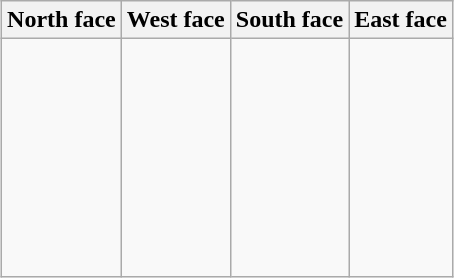<table class="wikitable" style="margin: 1em auto 1em auto;">
<tr>
<th>North face</th>
<th>West face</th>
<th>South face</th>
<th>East face</th>
</tr>
<tr>
<td align="center" style="white-space:nowrap; padding:1em;"> <br></td>
<td align="center" style="white-space:nowrap; padding:1em;"><br><br><br><br><br></td>
<td align="center" style="white-space:nowrap; padding:1em;"><br></td>
<td align="center" style="white-space:nowrap; padding:1em;"><br><br><br><br><br><br><br></td>
</tr>
</table>
